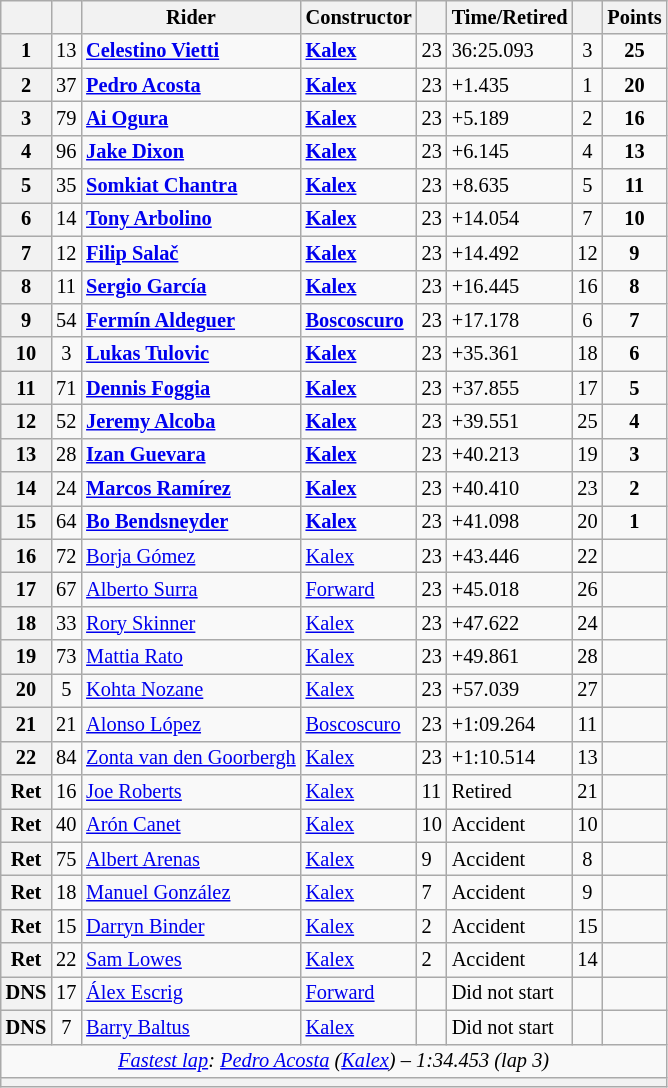<table class="wikitable sortable" style="font-size: 85%;">
<tr>
<th scope="col"></th>
<th scope="col"></th>
<th scope="col">Rider</th>
<th scope="col">Constructor</th>
<th scope="col" class="unsortable"></th>
<th scope="col" class="unsortable">Time/Retired</th>
<th scope="col"></th>
<th scope="col">Points</th>
</tr>
<tr>
<th scope="row">1</th>
<td align="center">13</td>
<td data-sort-value="vie"> <strong><a href='#'>Celestino Vietti</a></strong></td>
<td><strong><a href='#'>Kalex</a></strong></td>
<td>23</td>
<td>36:25.093</td>
<td align="center">3</td>
<td align="center"><strong>25</strong></td>
</tr>
<tr>
<th scope="row">2</th>
<td align="center">37</td>
<td data-sort-value="aco"> <strong><a href='#'>Pedro Acosta</a></strong></td>
<td><strong><a href='#'>Kalex</a></strong></td>
<td>23</td>
<td>+1.435</td>
<td align="center">1</td>
<td align="center"><strong>20</strong></td>
</tr>
<tr>
<th scope="row">3</th>
<td align="center">79</td>
<td data-sort-value="ogu"> <strong><a href='#'>Ai Ogura</a></strong></td>
<td><strong><a href='#'>Kalex</a></strong></td>
<td>23</td>
<td>+5.189</td>
<td align="center">2</td>
<td align="center"><strong>16</strong></td>
</tr>
<tr>
<th scope="row">4</th>
<td align="center">96</td>
<td data-sort-value="dix"> <strong><a href='#'>Jake Dixon</a></strong></td>
<td><strong><a href='#'>Kalex</a></strong></td>
<td>23</td>
<td>+6.145</td>
<td align="center">4</td>
<td align="center"><strong>13</strong></td>
</tr>
<tr>
<th scope="row">5</th>
<td align="center">35</td>
<td data-sort-value="cha"> <strong><a href='#'>Somkiat Chantra</a></strong></td>
<td><strong><a href='#'>Kalex</a></strong></td>
<td>23</td>
<td>+8.635</td>
<td align="center">5</td>
<td align="center"><strong>11</strong></td>
</tr>
<tr>
<th scope="row">6</th>
<td align="center">14</td>
<td data-sort-value="arb"> <strong><a href='#'>Tony Arbolino</a></strong></td>
<td><strong><a href='#'>Kalex</a></strong></td>
<td>23</td>
<td>+14.054</td>
<td align="center">7</td>
<td align="center"><strong>10</strong></td>
</tr>
<tr>
<th scope="row">7</th>
<td align="center">12</td>
<td data-sort-value="sal"> <strong><a href='#'>Filip Salač</a></strong></td>
<td><strong><a href='#'>Kalex</a></strong></td>
<td>23</td>
<td>+14.492</td>
<td align="center">12</td>
<td align="center"><strong>9</strong></td>
</tr>
<tr>
<th scope="row">8</th>
<td align="center">11</td>
<td data-sort-value="gar"> <strong><a href='#'>Sergio García</a></strong></td>
<td><strong><a href='#'>Kalex</a></strong></td>
<td>23</td>
<td>+16.445</td>
<td align="center">16</td>
<td align="center"><strong>8</strong></td>
</tr>
<tr>
<th scope="row">9</th>
<td align="center">54</td>
<td data-sort-value="ald"> <strong><a href='#'>Fermín Aldeguer</a></strong></td>
<td><strong><a href='#'>Boscoscuro</a></strong></td>
<td>23</td>
<td>+17.178</td>
<td align="center">6</td>
<td align="center"><strong>7</strong></td>
</tr>
<tr>
<th scope="row">10</th>
<td align="center">3</td>
<td data-sort-value="tul"> <strong><a href='#'>Lukas Tulovic</a></strong></td>
<td><strong><a href='#'>Kalex</a></strong></td>
<td>23</td>
<td>+35.361</td>
<td align="center">18</td>
<td align="center"><strong>6</strong></td>
</tr>
<tr>
<th scope="row">11</th>
<td align="center">71</td>
<td data-sort-value="fog"> <strong><a href='#'>Dennis Foggia</a></strong></td>
<td><strong><a href='#'>Kalex</a></strong></td>
<td>23</td>
<td>+37.855</td>
<td align="center">17</td>
<td align="center"><strong>5</strong></td>
</tr>
<tr>
<th scope="row">12</th>
<td align="center">52</td>
<td data-sort-value="alc"> <strong><a href='#'>Jeremy Alcoba</a></strong></td>
<td><strong><a href='#'>Kalex</a></strong></td>
<td>23</td>
<td>+39.551</td>
<td align="center">25</td>
<td align="center"><strong>4</strong></td>
</tr>
<tr>
<th scope="row">13</th>
<td align="center">28</td>
<td data-sort-value="gue"> <strong><a href='#'>Izan Guevara</a></strong></td>
<td><strong><a href='#'>Kalex</a></strong></td>
<td>23</td>
<td>+40.213</td>
<td align="center">19</td>
<td align="center"><strong>3</strong></td>
</tr>
<tr>
<th scope="row">14</th>
<td align="center">24</td>
<td data-sort-value="ram"> <strong><a href='#'>Marcos Ramírez</a></strong></td>
<td><strong><a href='#'>Kalex</a></strong></td>
<td>23</td>
<td>+40.410</td>
<td align="center">23</td>
<td align="center"><strong>2</strong></td>
</tr>
<tr>
<th scope="row">15</th>
<td align="center">64</td>
<td data-sort-value="ben"> <strong><a href='#'>Bo Bendsneyder</a></strong></td>
<td><strong><a href='#'>Kalex</a></strong></td>
<td>23</td>
<td>+41.098</td>
<td align="center">20</td>
<td align="center"><strong>1</strong></td>
</tr>
<tr>
<th scope="row">16</th>
<td align="center">72</td>
<td data-sort-value="gom"> <a href='#'>Borja Gómez</a></td>
<td><a href='#'>Kalex</a></td>
<td>23</td>
<td>+43.446</td>
<td align="center">22</td>
<td></td>
</tr>
<tr>
<th scope="row">17</th>
<td align="center">67</td>
<td data-sort-value="sur"> <a href='#'>Alberto Surra</a></td>
<td><a href='#'>Forward</a></td>
<td>23</td>
<td>+45.018</td>
<td align="center">26</td>
<td></td>
</tr>
<tr>
<th scope="row">18</th>
<td align="center">33</td>
<td data-sort-value="ski"> <a href='#'>Rory Skinner</a></td>
<td><a href='#'>Kalex</a></td>
<td>23</td>
<td>+47.622</td>
<td align="center">24</td>
<td></td>
</tr>
<tr>
<th scope="row">19</th>
<td align="center">73</td>
<td data-sort-value="rat"> <a href='#'>Mattia Rato</a></td>
<td><a href='#'>Kalex</a></td>
<td>23</td>
<td>+49.861</td>
<td align="center">28</td>
<td></td>
</tr>
<tr>
<th scope="row">20</th>
<td align="center">5</td>
<td data-sort-value="noz"> <a href='#'>Kohta Nozane</a></td>
<td><a href='#'>Kalex</a></td>
<td>23</td>
<td>+57.039</td>
<td align="center">27</td>
<td></td>
</tr>
<tr>
<th scope="row">21</th>
<td align="center">21</td>
<td data-sort-value="lop"> <a href='#'>Alonso López</a></td>
<td><a href='#'>Boscoscuro</a></td>
<td>23</td>
<td>+1:09.264</td>
<td align="center">11</td>
<td></td>
</tr>
<tr>
<th scope="row">22</th>
<td align="center">84</td>
<td data-sort-value="goo"> <a href='#'>Zonta van den Goorbergh</a></td>
<td><a href='#'>Kalex</a></td>
<td>23</td>
<td>+1:10.514</td>
<td align="center">13</td>
<td></td>
</tr>
<tr>
<th scope="row">Ret</th>
<td align="center">16</td>
<td data-sort-value="rob"> <a href='#'>Joe Roberts</a></td>
<td><a href='#'>Kalex</a></td>
<td>11</td>
<td>Retired</td>
<td align="center">21</td>
<td align="center"></td>
</tr>
<tr>
<th scope="row">Ret</th>
<td align="center">40</td>
<td data-sort-value="can"> <a href='#'>Arón Canet</a></td>
<td><a href='#'>Kalex</a></td>
<td>10</td>
<td>Accident</td>
<td align="center">10</td>
<td align="center"></td>
</tr>
<tr>
<th scope="row">Ret</th>
<td align="center">75</td>
<td data-sort-value="are"> <a href='#'>Albert Arenas</a></td>
<td><a href='#'>Kalex</a></td>
<td>9</td>
<td>Accident</td>
<td align="center">8</td>
<td align="center"></td>
</tr>
<tr>
<th scope="row">Ret</th>
<td align="center">18</td>
<td data-sort-value="gon"> <a href='#'>Manuel González</a></td>
<td><a href='#'>Kalex</a></td>
<td>7</td>
<td>Accident</td>
<td align="center">9</td>
<td align="center"></td>
</tr>
<tr>
<th scope="row">Ret</th>
<td align="center">15</td>
<td data-sort-value="bin"> <a href='#'>Darryn Binder</a></td>
<td><a href='#'>Kalex</a></td>
<td>2</td>
<td>Accident</td>
<td align="center">15</td>
<td align="center"></td>
</tr>
<tr>
<th scope="row">Ret</th>
<td align="center">22</td>
<td data-sort-value="low"> <a href='#'>Sam Lowes</a></td>
<td><a href='#'>Kalex</a></td>
<td>2</td>
<td>Accident</td>
<td align="center">14</td>
<td align="center"></td>
</tr>
<tr>
<th scope="row">DNS</th>
<td align="center">17</td>
<td data-sort-value="esc"> <a href='#'>Álex Escrig</a></td>
<td><a href='#'>Forward</a></td>
<td></td>
<td>Did not start</td>
<td align="center"></td>
<td></td>
</tr>
<tr>
<th scope="row">DNS</th>
<td align="center">7</td>
<td data-sort-value="bal"> <a href='#'>Barry Baltus</a></td>
<td><a href='#'>Kalex</a></td>
<td></td>
<td>Did not start</td>
<td align="center"></td>
<td align="center"></td>
</tr>
<tr class="sortbottom">
<td colspan="8" style="text-align:center"><em><a href='#'>Fastest lap</a>:  <a href='#'>Pedro Acosta</a> (<a href='#'>Kalex</a>) – 1:34.453 (lap 3)</em></td>
</tr>
<tr>
<th colspan=8></th>
</tr>
</table>
